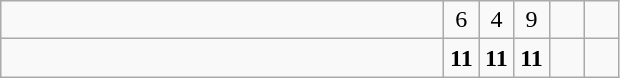<table class="wikitable">
<tr>
<td style="width:18em"></td>
<td align=center style="width:1em">6</td>
<td align=center style="width:1em">4</td>
<td align=center style="width:1em">9</td>
<td align=center style="width:1em"></td>
<td align=center style="width:1em"></td>
</tr>
<tr>
<td style="width:18em"><strong></strong></td>
<td align=center style="width:1em"><strong>11</strong></td>
<td align=center style="width:1em"><strong>11</strong></td>
<td align=center style="width:1em"><strong>11</strong></td>
<td align=center style="width:1em"></td>
<td align=center style="width:1em"></td>
</tr>
</table>
